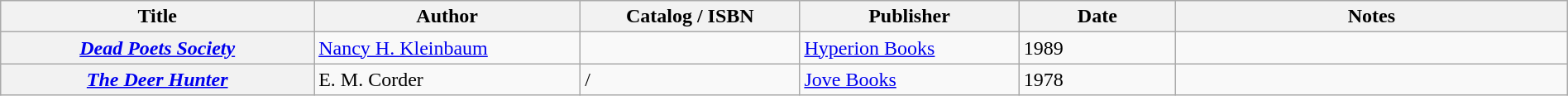<table class="wikitable sortable" style="width:100%;">
<tr>
<th width=20%>Title</th>
<th width=17%>Author</th>
<th width=14%>Catalog / ISBN</th>
<th width=14%>Publisher</th>
<th width=10%>Date</th>
<th width=25%>Notes</th>
</tr>
<tr>
<th><em><a href='#'>Dead Poets Society</a></em></th>
<td><a href='#'>Nancy H. Kleinbaum</a></td>
<td></td>
<td><a href='#'>Hyperion Books</a></td>
<td>1989</td>
<td></td>
</tr>
<tr>
<th><em><a href='#'>The Deer Hunter</a></em></th>
<td>E. M. Corder</td>
<td> / </td>
<td><a href='#'>Jove Books</a></td>
<td>1978</td>
<td></td>
</tr>
</table>
